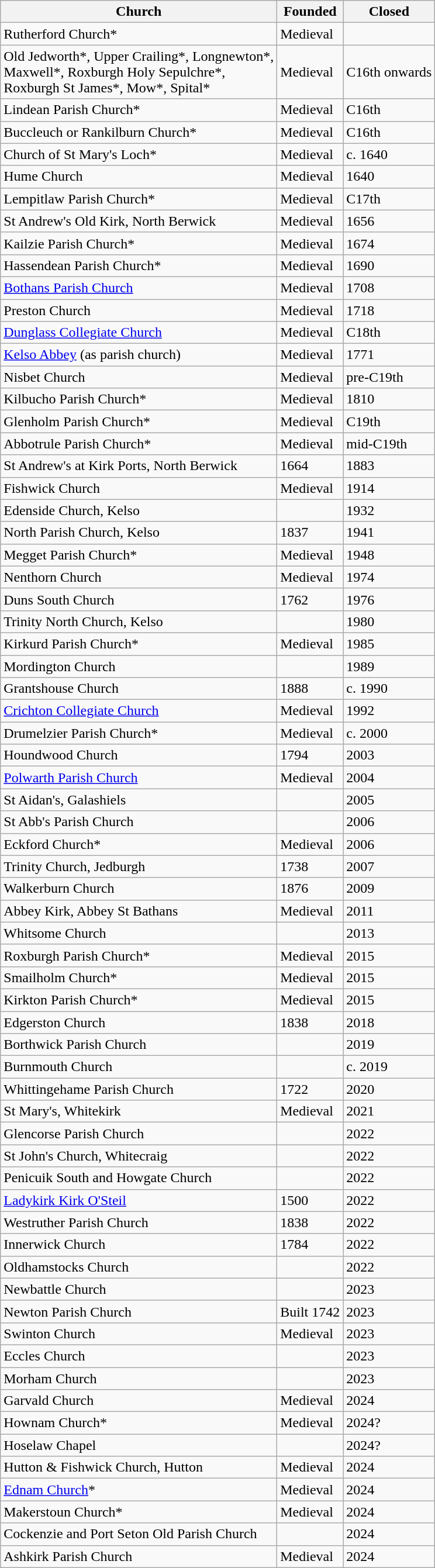<table class="wikitable">
<tr>
<th>Church</th>
<th>Founded</th>
<th>Closed</th>
</tr>
<tr>
<td>Rutherford Church*</td>
<td>Medieval</td>
<td></td>
</tr>
<tr>
<td>Old Jedworth*, Upper Crailing*, Longnewton*,<br>Maxwell*, Roxburgh Holy Sepulchre*,<br>Roxburgh St James*, Mow*, Spital*</td>
<td>Medieval</td>
<td>C16th onwards</td>
</tr>
<tr>
<td>Lindean Parish Church*</td>
<td>Medieval</td>
<td>C16th</td>
</tr>
<tr>
<td>Buccleuch or Rankilburn Church*</td>
<td>Medieval</td>
<td>C16th</td>
</tr>
<tr>
<td>Church of St Mary's Loch*</td>
<td>Medieval</td>
<td>c. 1640</td>
</tr>
<tr>
<td>Hume Church</td>
<td>Medieval</td>
<td>1640</td>
</tr>
<tr>
<td>Lempitlaw Parish Church*</td>
<td>Medieval</td>
<td>C17th</td>
</tr>
<tr>
<td>St Andrew's Old Kirk, North Berwick</td>
<td>Medieval</td>
<td>1656</td>
</tr>
<tr>
<td>Kailzie Parish Church*</td>
<td>Medieval</td>
<td>1674</td>
</tr>
<tr>
<td>Hassendean Parish Church*</td>
<td>Medieval</td>
<td>1690</td>
</tr>
<tr>
<td><a href='#'>Bothans Parish Church</a></td>
<td>Medieval</td>
<td>1708</td>
</tr>
<tr>
<td>Preston Church</td>
<td>Medieval</td>
<td>1718</td>
</tr>
<tr>
<td><a href='#'>Dunglass Collegiate Church</a></td>
<td>Medieval</td>
<td>C18th</td>
</tr>
<tr>
<td><a href='#'>Kelso Abbey</a> (as parish church)</td>
<td>Medieval</td>
<td>1771</td>
</tr>
<tr>
<td>Nisbet Church</td>
<td>Medieval</td>
<td>pre-C19th</td>
</tr>
<tr>
<td>Kilbucho Parish Church*</td>
<td>Medieval</td>
<td>1810</td>
</tr>
<tr>
<td>Glenholm Parish Church*</td>
<td>Medieval</td>
<td>C19th</td>
</tr>
<tr>
<td>Abbotrule Parish Church*</td>
<td>Medieval</td>
<td>mid-C19th</td>
</tr>
<tr>
<td>St Andrew's at Kirk Ports, North Berwick</td>
<td>1664</td>
<td>1883</td>
</tr>
<tr>
<td>Fishwick Church</td>
<td>Medieval</td>
<td>1914</td>
</tr>
<tr>
<td>Edenside Church, Kelso</td>
<td></td>
<td>1932</td>
</tr>
<tr>
<td>North Parish Church, Kelso</td>
<td>1837</td>
<td>1941</td>
</tr>
<tr>
<td>Megget Parish Church*</td>
<td>Medieval</td>
<td>1948</td>
</tr>
<tr>
<td>Nenthorn Church</td>
<td>Medieval</td>
<td>1974</td>
</tr>
<tr>
<td>Duns South Church</td>
<td>1762</td>
<td>1976</td>
</tr>
<tr>
<td>Trinity North Church, Kelso</td>
<td></td>
<td>1980</td>
</tr>
<tr>
<td>Kirkurd Parish Church*</td>
<td>Medieval</td>
<td>1985</td>
</tr>
<tr>
<td>Mordington Church</td>
<td></td>
<td>1989</td>
</tr>
<tr>
<td>Grantshouse Church</td>
<td>1888</td>
<td>c. 1990</td>
</tr>
<tr>
<td><a href='#'>Crichton Collegiate Church</a></td>
<td>Medieval</td>
<td>1992</td>
</tr>
<tr>
<td>Drumelzier Parish Church*</td>
<td>Medieval</td>
<td>c. 2000</td>
</tr>
<tr>
<td>Houndwood Church</td>
<td>1794</td>
<td>2003</td>
</tr>
<tr>
<td><a href='#'>Polwarth Parish Church</a></td>
<td>Medieval</td>
<td>2004</td>
</tr>
<tr>
<td>St Aidan's, Galashiels</td>
<td></td>
<td>2005</td>
</tr>
<tr>
<td>St Abb's Parish Church</td>
<td></td>
<td>2006</td>
</tr>
<tr>
<td>Eckford Church*</td>
<td>Medieval</td>
<td>2006</td>
</tr>
<tr>
<td>Trinity Church, Jedburgh</td>
<td>1738</td>
<td>2007</td>
</tr>
<tr>
<td>Walkerburn Church</td>
<td>1876</td>
<td>2009</td>
</tr>
<tr>
<td>Abbey Kirk, Abbey St Bathans</td>
<td>Medieval</td>
<td>2011</td>
</tr>
<tr>
<td>Whitsome Church</td>
<td></td>
<td>2013</td>
</tr>
<tr>
<td>Roxburgh Parish Church*</td>
<td>Medieval</td>
<td>2015</td>
</tr>
<tr>
<td>Smailholm Church*</td>
<td>Medieval</td>
<td>2015</td>
</tr>
<tr>
<td>Kirkton Parish Church*</td>
<td>Medieval</td>
<td>2015</td>
</tr>
<tr>
<td>Edgerston Church</td>
<td>1838</td>
<td>2018</td>
</tr>
<tr>
<td>Borthwick Parish Church</td>
<td></td>
<td>2019</td>
</tr>
<tr>
<td>Burnmouth Church</td>
<td></td>
<td>c. 2019</td>
</tr>
<tr>
<td>Whittingehame Parish Church</td>
<td>1722</td>
<td>2020</td>
</tr>
<tr>
<td>St Mary's, Whitekirk</td>
<td>Medieval</td>
<td>2021</td>
</tr>
<tr>
<td>Glencorse Parish Church</td>
<td></td>
<td>2022</td>
</tr>
<tr>
<td>St John's Church, Whitecraig</td>
<td></td>
<td>2022</td>
</tr>
<tr>
<td>Penicuik South and Howgate Church</td>
<td></td>
<td>2022</td>
</tr>
<tr>
<td><a href='#'>Ladykirk Kirk O'Steil</a></td>
<td>1500</td>
<td>2022</td>
</tr>
<tr>
<td>Westruther Parish Church</td>
<td>1838</td>
<td>2022</td>
</tr>
<tr>
<td>Innerwick Church</td>
<td>1784</td>
<td>2022</td>
</tr>
<tr>
<td>Oldhamstocks Church</td>
<td></td>
<td>2022</td>
</tr>
<tr>
<td>Newbattle Church</td>
<td></td>
<td>2023</td>
</tr>
<tr>
<td>Newton Parish Church</td>
<td>Built 1742</td>
<td>2023</td>
</tr>
<tr>
<td>Swinton Church</td>
<td>Medieval</td>
<td>2023</td>
</tr>
<tr>
<td>Eccles Church</td>
<td></td>
<td>2023</td>
</tr>
<tr>
<td>Morham Church</td>
<td></td>
<td>2023</td>
</tr>
<tr>
<td>Garvald Church</td>
<td>Medieval</td>
<td>2024</td>
</tr>
<tr>
<td>Hownam Church*</td>
<td>Medieval</td>
<td>2024?</td>
</tr>
<tr>
<td>Hoselaw Chapel</td>
<td></td>
<td>2024?</td>
</tr>
<tr>
<td>Hutton & Fishwick Church, Hutton</td>
<td>Medieval</td>
<td>2024</td>
</tr>
<tr>
<td><a href='#'>Ednam Church</a>*</td>
<td>Medieval</td>
<td>2024</td>
</tr>
<tr>
<td>Makerstoun Church*</td>
<td>Medieval</td>
<td>2024</td>
</tr>
<tr>
<td>Cockenzie and Port Seton Old Parish Church</td>
<td></td>
<td>2024</td>
</tr>
<tr>
<td>Ashkirk Parish Church</td>
<td>Medieval</td>
<td>2024</td>
</tr>
</table>
